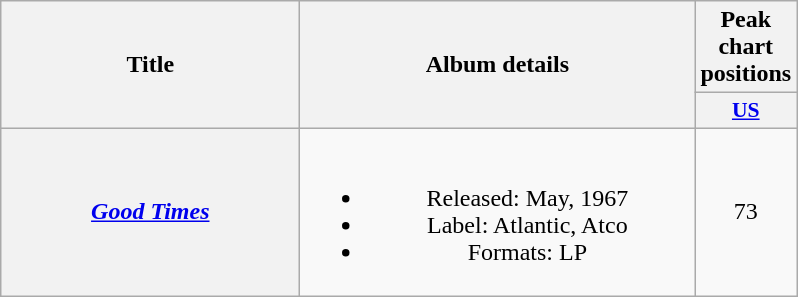<table class="wikitable plainrowheaders" style="text-align:center;">
<tr>
<th scope="col" rowspan="2" style="width:12em;">Title</th>
<th scope="col" rowspan="2" style="width:16em;">Album details</th>
<th scope="col" colspan="1">Peak chart positions</th>
</tr>
<tr>
<th scope="col" style="width:3em;font-size:90%;"><a href='#'>US</a><br></th>
</tr>
<tr>
<th scope="row"><em><a href='#'>Good Times</a></em></th>
<td><br><ul><li>Released: May, 1967</li><li>Label: Atlantic, Atco</li><li>Formats: LP</li></ul></td>
<td>73</td>
</tr>
</table>
